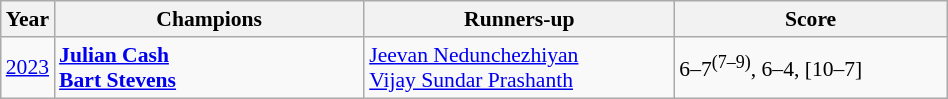<table class="wikitable" style="font-size:90%">
<tr>
<th>Year</th>
<th width="200">Champions</th>
<th width="200">Runners-up</th>
<th width="175">Score</th>
</tr>
<tr>
<td><a href='#'>2023</a></td>
<td> <strong><a href='#'>Julian Cash</a></strong><br> <strong><a href='#'>Bart Stevens</a></strong></td>
<td> <a href='#'>Jeevan Nedunchezhiyan</a><br> <a href='#'>Vijay Sundar Prashanth</a></td>
<td>6–7<sup>(7–9)</sup>, 6–4, [10–7]</td>
</tr>
</table>
